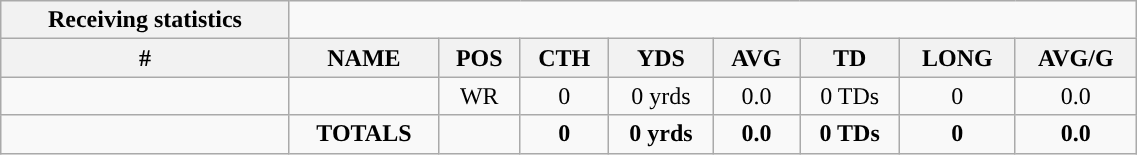<table class="wikitable collapsible collapsed" style="width:60%; text-align:center;">
<tr>
<th style="text-align:center; ">Receiving statistics</th>
</tr>
<tr>
<th>#</th>
<th>NAME</th>
<th>POS</th>
<th>CTH</th>
<th>YDS</th>
<th>AVG</th>
<th>TD</th>
<th>LONG</th>
<th>AVG/G</th>
</tr>
<tr>
<td></td>
<td></td>
<td>WR</td>
<td>0</td>
<td>0 yrds</td>
<td>0.0</td>
<td>0 TDs</td>
<td>0</td>
<td>0.0</td>
</tr>
<tr>
<td></td>
<td><strong>TOTALS</strong></td>
<td></td>
<td><strong>0</strong></td>
<td><strong>0 yrds</strong></td>
<td><strong>0.0</strong></td>
<td><strong>0 TDs</strong></td>
<td><strong>0</strong></td>
<td><strong>0.0</strong></td>
</tr>
</table>
